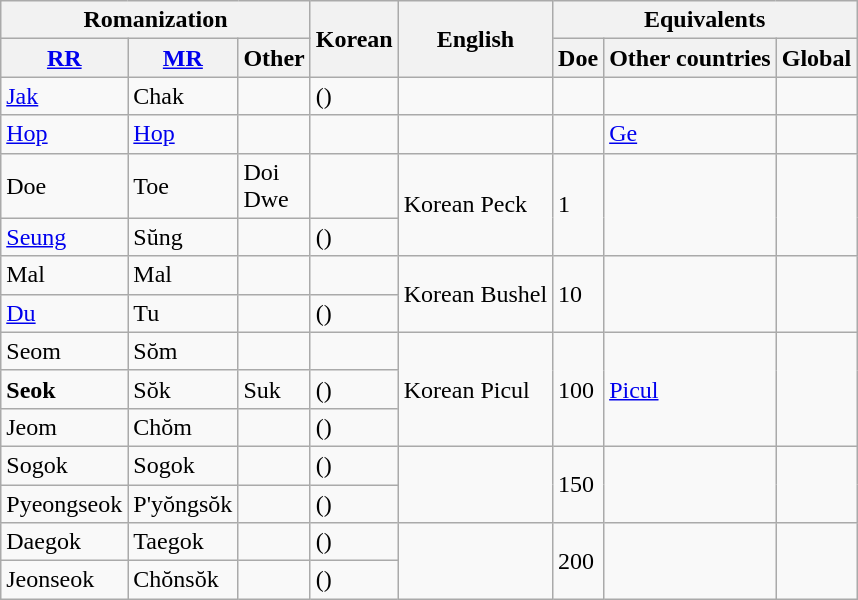<table class="wikitable">
<tr>
<th colspan="3">Romanization</th>
<th rowspan="2">Korean</th>
<th rowspan="2">English</th>
<th colspan="3">Equivalents</th>
</tr>
<tr>
<th><a href='#'>RR</a></th>
<th><a href='#'>MR</a></th>
<th>Other</th>
<th>Doe</th>
<th>Other countries</th>
<th>Global</th>
</tr>
<tr>
<td><a href='#'>Jak</a></td>
<td>Chak</td>
<td></td>
<td>()</td>
<td></td>
<td></td>
<td></td>
<td></td>
</tr>
<tr>
<td><a href='#'>Hop</a></td>
<td><a href='#'>Hop</a></td>
<td></td>
<td></td>
<td></td>
<td></td>
<td><a href='#'>Ge</a></td>
<td></td>
</tr>
<tr>
<td>Doe</td>
<td>Toe</td>
<td>Doi<br>Dwe</td>
<td></td>
<td rowspan="2">Korean Peck</td>
<td rowspan="2">1</td>
<td rowspan="2"></td>
<td rowspan="2"></td>
</tr>
<tr>
<td><a href='#'>Seung</a></td>
<td>Sŭng</td>
<td></td>
<td>()</td>
</tr>
<tr>
<td>Mal</td>
<td>Mal</td>
<td></td>
<td></td>
<td rowspan="2">Korean Bushel</td>
<td rowspan="2">10</td>
<td rowspan="2"></td>
<td rowspan="2"></td>
</tr>
<tr>
<td><a href='#'>Du</a></td>
<td>Tu</td>
<td></td>
<td>()</td>
</tr>
<tr>
<td>Seom</td>
<td>Sŏm</td>
<td></td>
<td></td>
<td rowspan="3">Korean Picul</td>
<td rowspan="3">100</td>
<td rowspan="3"><a href='#'>Picul</a></td>
<td rowspan="3"></td>
</tr>
<tr>
<td><strong>Seok</strong></td>
<td>Sŏk</td>
<td>Suk</td>
<td>()</td>
</tr>
<tr>
<td>Jeom</td>
<td>Chŏm</td>
<td></td>
<td>()</td>
</tr>
<tr>
<td>Sogok</td>
<td>Sogok</td>
<td></td>
<td>()</td>
<td rowspan="2"></td>
<td rowspan="2">150</td>
<td rowspan="2"></td>
<td rowspan="2"></td>
</tr>
<tr>
<td>Pyeongseok</td>
<td>P'yŏngsŏk</td>
<td></td>
<td>()</td>
</tr>
<tr>
<td>Daegok</td>
<td>Taegok</td>
<td></td>
<td>()</td>
<td rowspan="2"></td>
<td rowspan="2">200</td>
<td rowspan="2"></td>
<td rowspan="2"></td>
</tr>
<tr>
<td>Jeonseok</td>
<td>Chŏnsŏk</td>
<td></td>
<td>()</td>
</tr>
</table>
